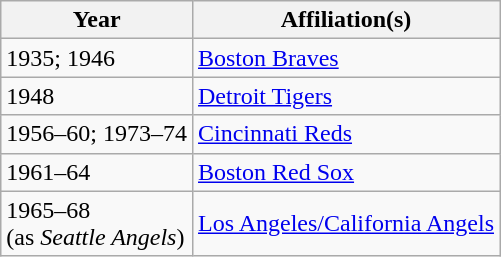<table class=wikitable>
<tr>
<th>Year</th>
<th>Affiliation(s)</th>
</tr>
<tr>
<td>1935; 1946</td>
<td><a href='#'>Boston Braves</a></td>
</tr>
<tr>
<td>1948</td>
<td><a href='#'>Detroit Tigers</a></td>
</tr>
<tr>
<td>1956–60; 1973–74</td>
<td><a href='#'>Cincinnati Reds</a></td>
</tr>
<tr>
<td>1961–64</td>
<td><a href='#'>Boston Red Sox</a></td>
</tr>
<tr>
<td>1965–68 <br>(as <em>Seattle Angels</em>)</td>
<td><a href='#'>Los Angeles/California Angels</a></td>
</tr>
</table>
